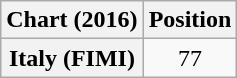<table class="wikitable plainrowheaders" style="text-align:center;">
<tr>
<th>Chart (2016)</th>
<th>Position</th>
</tr>
<tr>
<th scope="row">Italy (FIMI)</th>
<td>77</td>
</tr>
</table>
